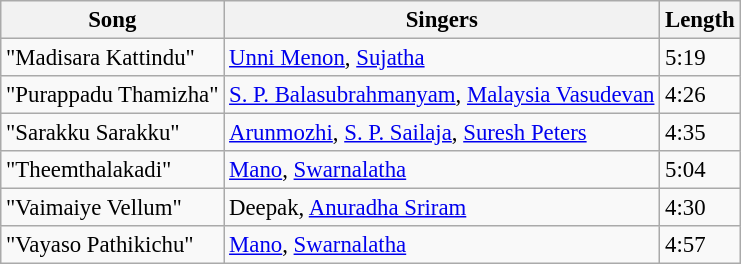<table class="wikitable" style="font-size:95%;">
<tr>
<th>Song</th>
<th>Singers</th>
<th>Length</th>
</tr>
<tr>
<td>"Madisara Kattindu"</td>
<td><a href='#'>Unni Menon</a>, <a href='#'>Sujatha</a></td>
<td>5:19</td>
</tr>
<tr>
<td>"Purappadu Thamizha"</td>
<td><a href='#'>S. P. Balasubrahmanyam</a>, <a href='#'>Malaysia Vasudevan</a></td>
<td>4:26</td>
</tr>
<tr>
<td>"Sarakku Sarakku"</td>
<td><a href='#'>Arunmozhi</a>, <a href='#'>S. P. Sailaja</a>, <a href='#'>Suresh Peters</a></td>
<td>4:35</td>
</tr>
<tr>
<td>"Theemthalakadi"</td>
<td><a href='#'>Mano</a>, <a href='#'>Swarnalatha</a></td>
<td>5:04</td>
</tr>
<tr>
<td>"Vaimaiye Vellum"</td>
<td>Deepak, <a href='#'>Anuradha Sriram</a></td>
<td>4:30</td>
</tr>
<tr>
<td>"Vayaso Pathikichu"</td>
<td><a href='#'>Mano</a>, <a href='#'>Swarnalatha</a></td>
<td>4:57</td>
</tr>
</table>
